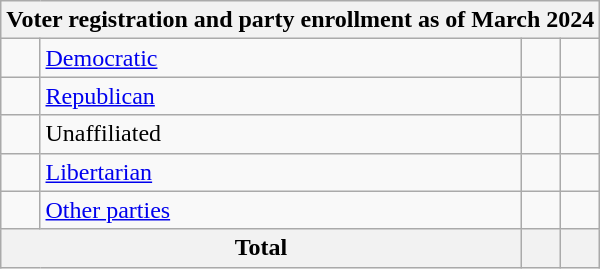<table class=wikitable>
<tr>
<th colspan = 6>Voter registration and party enrollment as of March 2024</th>
</tr>
<tr>
<td></td>
<td><a href='#'>Democratic</a></td>
<td align = center></td>
<td align = center></td>
</tr>
<tr>
<td></td>
<td><a href='#'>Republican</a></td>
<td align = center></td>
<td align = center></td>
</tr>
<tr>
<td></td>
<td>Unaffiliated</td>
<td align = center></td>
<td align = center></td>
</tr>
<tr>
<td></td>
<td><a href='#'>Libertarian</a></td>
<td align = center></td>
<td align = center></td>
</tr>
<tr>
<td></td>
<td><a href='#'>Other parties</a></td>
<td align = center></td>
<td align = center></td>
</tr>
<tr>
<th colspan = 2>Total</th>
<th align = center></th>
<th align = center></th>
</tr>
</table>
